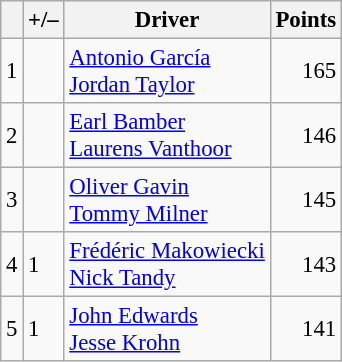<table class="wikitable" style="font-size: 95%;">
<tr>
<th scope="col"></th>
<th scope="col">+/–</th>
<th scope="col">Driver</th>
<th scope="col">Points</th>
</tr>
<tr>
<td align=center>1</td>
<td align="left"></td>
<td> <a href='#'>Antonio García</a><br> <a href='#'>Jordan Taylor</a></td>
<td align=right>165</td>
</tr>
<tr>
<td align=center>2</td>
<td align="left"></td>
<td> <a href='#'>Earl Bamber</a><br> <a href='#'>Laurens Vanthoor</a></td>
<td align=right>146</td>
</tr>
<tr>
<td align=center>3</td>
<td align="left"></td>
<td> <a href='#'>Oliver Gavin</a><br> <a href='#'>Tommy Milner</a></td>
<td align=right>145</td>
</tr>
<tr>
<td align=center>4</td>
<td align="left"> 1</td>
<td> <a href='#'>Frédéric Makowiecki</a><br> <a href='#'>Nick Tandy</a></td>
<td align=right>143</td>
</tr>
<tr>
<td align=center>5</td>
<td align="left"> 1</td>
<td> <a href='#'>John Edwards</a><br> <a href='#'>Jesse Krohn</a></td>
<td align=right>141</td>
</tr>
</table>
